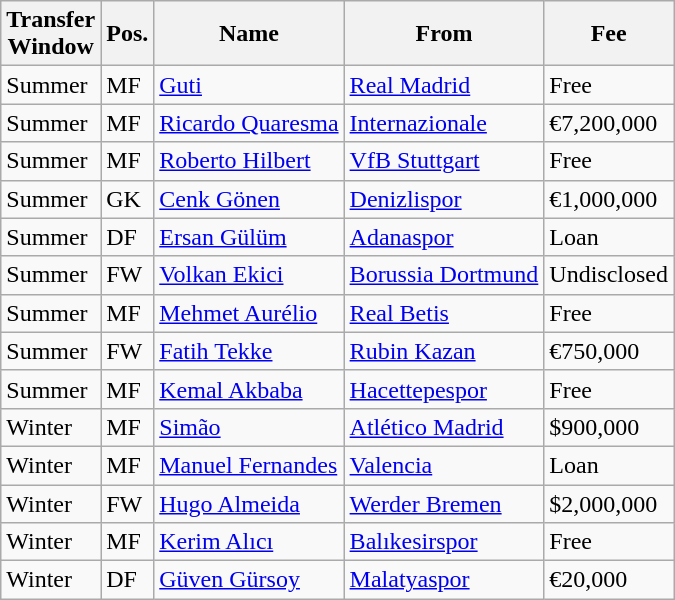<table class="wikitable">
<tr>
<th>Transfer<br>Window</th>
<th>Pos.</th>
<th>Name</th>
<th>From</th>
<th>Fee</th>
</tr>
<tr>
<td>Summer</td>
<td>MF</td>
<td> <a href='#'>Guti</a></td>
<td> <a href='#'>Real Madrid</a></td>
<td>Free</td>
</tr>
<tr>
<td>Summer</td>
<td>MF</td>
<td> <a href='#'>Ricardo Quaresma</a></td>
<td> <a href='#'>Internazionale</a></td>
<td>€7,200,000</td>
</tr>
<tr>
<td>Summer</td>
<td>MF</td>
<td> <a href='#'>Roberto Hilbert</a></td>
<td> <a href='#'>VfB Stuttgart</a></td>
<td>Free</td>
</tr>
<tr>
<td>Summer</td>
<td>GK</td>
<td> <a href='#'>Cenk Gönen</a></td>
<td> <a href='#'>Denizlispor</a></td>
<td>€1,000,000</td>
</tr>
<tr>
<td>Summer</td>
<td>DF</td>
<td> <a href='#'>Ersan Gülüm</a></td>
<td> <a href='#'>Adanaspor</a></td>
<td>Loan</td>
</tr>
<tr>
<td>Summer</td>
<td>FW</td>
<td> <a href='#'>Volkan Ekici</a></td>
<td> <a href='#'>Borussia Dortmund</a></td>
<td>Undisclosed</td>
</tr>
<tr>
<td>Summer</td>
<td>MF</td>
<td> <a href='#'>Mehmet Aurélio</a></td>
<td> <a href='#'>Real Betis</a></td>
<td>Free</td>
</tr>
<tr>
<td>Summer</td>
<td>FW</td>
<td> <a href='#'>Fatih Tekke</a></td>
<td> <a href='#'>Rubin Kazan</a></td>
<td>€750,000</td>
</tr>
<tr>
<td>Summer</td>
<td>MF</td>
<td> <a href='#'>Kemal Akbaba</a></td>
<td> <a href='#'>Hacettepespor</a></td>
<td>Free</td>
</tr>
<tr>
<td>Winter</td>
<td>MF</td>
<td> <a href='#'>Simão</a></td>
<td> <a href='#'>Atlético Madrid</a></td>
<td>$900,000</td>
</tr>
<tr>
<td>Winter</td>
<td>MF</td>
<td> <a href='#'>Manuel Fernandes</a></td>
<td> <a href='#'>Valencia</a></td>
<td>Loan</td>
</tr>
<tr>
<td>Winter</td>
<td>FW</td>
<td> <a href='#'>Hugo Almeida</a></td>
<td> <a href='#'>Werder Bremen</a></td>
<td>$2,000,000</td>
</tr>
<tr>
<td>Winter</td>
<td>MF</td>
<td> <a href='#'>Kerim Alıcı</a></td>
<td> <a href='#'>Balıkesirspor</a></td>
<td>Free</td>
</tr>
<tr>
<td>Winter</td>
<td>DF</td>
<td> <a href='#'>Güven Gürsoy</a></td>
<td> <a href='#'>Malatyaspor</a></td>
<td>€20,000</td>
</tr>
</table>
